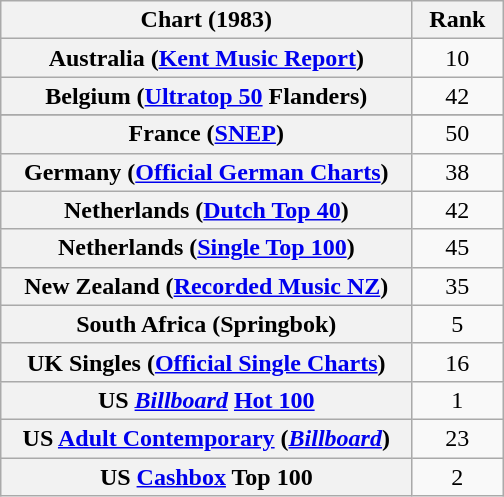<table class="wikitable sortable plainrowheaders">
<tr>
<th style="width: 200pt;">Chart (1983)</th>
<th style="width: 40pt;">Rank</th>
</tr>
<tr>
<th scope="row">Australia (<a href='#'>Kent Music Report</a>)</th>
<td style="text-align:center;">10</td>
</tr>
<tr>
<th scope="row">Belgium (<a href='#'>Ultratop 50</a> Flanders)</th>
<td style="text-align:center;">42</td>
</tr>
<tr>
</tr>
<tr>
<th scope="row">France (<a href='#'>SNEP</a>)</th>
<td style="text-align:center;">50</td>
</tr>
<tr>
<th scope="row">Germany (<a href='#'>Official German Charts</a>)</th>
<td style="text-align:center;">38</td>
</tr>
<tr>
<th scope="row">Netherlands (<a href='#'>Dutch Top 40</a>)</th>
<td style="text-align:center;">42</td>
</tr>
<tr>
<th scope="row">Netherlands (<a href='#'>Single Top 100</a>)</th>
<td style="text-align:center;">45</td>
</tr>
<tr>
<th scope="row">New Zealand (<a href='#'>Recorded Music NZ</a>)</th>
<td style="text-align:center;">35</td>
</tr>
<tr>
<th scope="row">South Africa (Springbok)</th>
<td align="center">5</td>
</tr>
<tr>
<th scope="row">UK Singles (<a href='#'>Official Single Charts</a>)</th>
<td style="text-align:center;">16</td>
</tr>
<tr>
<th scope="row">US <em><a href='#'>Billboard</a></em> <a href='#'>Hot 100</a></th>
<td style="text-align:center;">1</td>
</tr>
<tr>
<th scope="row">US <a href='#'>Adult Contemporary</a> (<em><a href='#'>Billboard</a></em>)</th>
<td style="text-align:center;">23</td>
</tr>
<tr>
<th scope="row">US <a href='#'>Cashbox</a> Top 100</th>
<td style="text-align:center;">2</td>
</tr>
</table>
